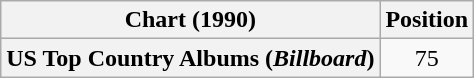<table class="wikitable plainrowheaders" style="text-align:center">
<tr>
<th scope="col">Chart (1990)</th>
<th scope="col">Position</th>
</tr>
<tr>
<th scope="row">US Top Country Albums (<em>Billboard</em>)</th>
<td>75</td>
</tr>
</table>
